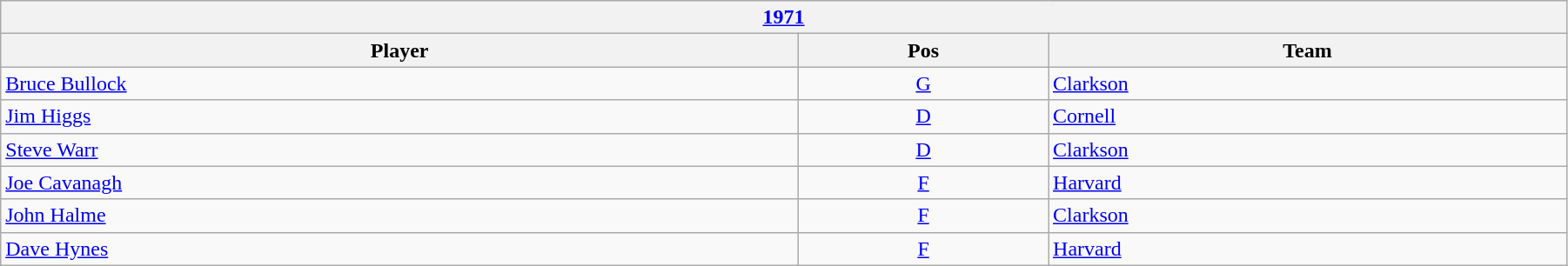<table class="wikitable" width=95%>
<tr>
<th colspan=3><a href='#'>1971</a></th>
</tr>
<tr>
<th>Player</th>
<th>Pos</th>
<th>Team</th>
</tr>
<tr>
<td><a href='#'>Bruce Bullock</a></td>
<td align=center><a href='#'>G</a></td>
<td><a href='#'>Clarkson</a></td>
</tr>
<tr>
<td><a href='#'>Jim Higgs</a></td>
<td align=center><a href='#'>D</a></td>
<td><a href='#'>Cornell</a></td>
</tr>
<tr>
<td><a href='#'>Steve Warr</a></td>
<td align=center><a href='#'>D</a></td>
<td><a href='#'>Clarkson</a></td>
</tr>
<tr>
<td><a href='#'>Joe Cavanagh</a></td>
<td align=center><a href='#'>F</a></td>
<td><a href='#'>Harvard</a></td>
</tr>
<tr>
<td><a href='#'>John Halme</a></td>
<td align=center><a href='#'>F</a></td>
<td><a href='#'>Clarkson</a></td>
</tr>
<tr>
<td><a href='#'>Dave Hynes</a></td>
<td align=center><a href='#'>F</a></td>
<td><a href='#'>Harvard</a></td>
</tr>
</table>
